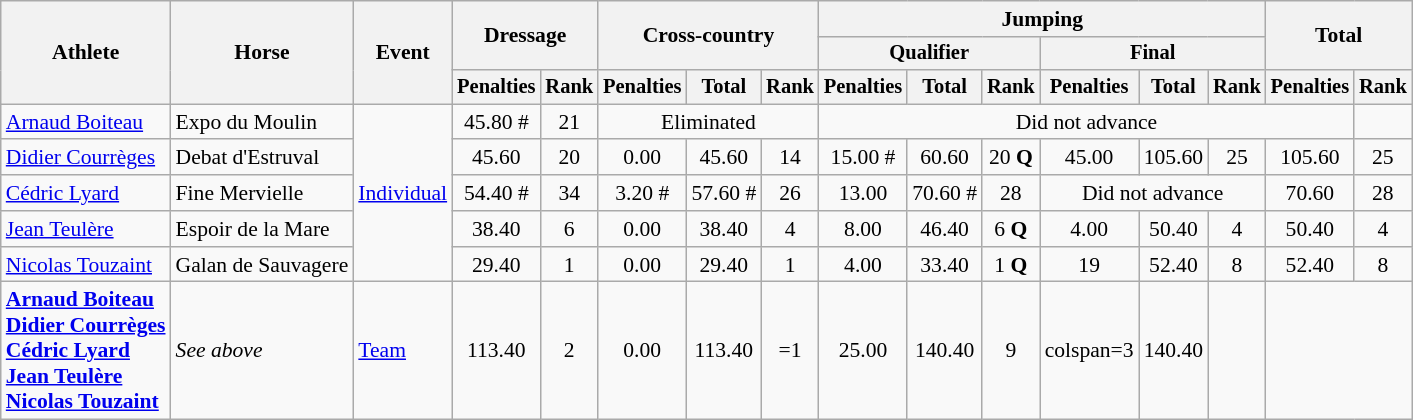<table class=wikitable style="font-size:90%">
<tr>
<th rowspan="3">Athlete</th>
<th rowspan="3">Horse</th>
<th rowspan="3">Event</th>
<th colspan="2" rowspan="2">Dressage</th>
<th colspan="3" rowspan="2">Cross-country</th>
<th colspan="6">Jumping</th>
<th colspan="2" rowspan="2">Total</th>
</tr>
<tr style="font-size:95%">
<th colspan="3">Qualifier</th>
<th colspan="3">Final</th>
</tr>
<tr style="font-size:95%">
<th>Penalties</th>
<th>Rank</th>
<th>Penalties</th>
<th>Total</th>
<th>Rank</th>
<th>Penalties</th>
<th>Total</th>
<th>Rank</th>
<th>Penalties</th>
<th>Total</th>
<th>Rank</th>
<th>Penalties</th>
<th>Rank</th>
</tr>
<tr align=center>
<td align=left><a href='#'>Arnaud Boiteau</a></td>
<td align=left>Expo du Moulin</td>
<td align=left rowspan=5><a href='#'>Individual</a></td>
<td>45.80 #</td>
<td>21</td>
<td colspan=3>Eliminated</td>
<td colspan=7>Did not advance</td>
</tr>
<tr align=center>
<td align=left><a href='#'>Didier Courrèges</a></td>
<td align=left>Debat d'Estruval</td>
<td>45.60</td>
<td>20</td>
<td>0.00</td>
<td>45.60</td>
<td>14</td>
<td>15.00 #</td>
<td>60.60</td>
<td>20 <strong>Q</strong></td>
<td>45.00</td>
<td>105.60</td>
<td>25</td>
<td>105.60</td>
<td>25</td>
</tr>
<tr align=center>
<td align=left><a href='#'>Cédric Lyard</a></td>
<td align=left>Fine Mervielle</td>
<td>54.40 #</td>
<td>34</td>
<td>3.20 #</td>
<td>57.60 #</td>
<td>26</td>
<td>13.00</td>
<td>70.60 #</td>
<td>28</td>
<td colspan=3>Did not advance</td>
<td>70.60</td>
<td>28</td>
</tr>
<tr align=center>
<td align=left><a href='#'>Jean Teulère</a></td>
<td align=left>Espoir de la Mare</td>
<td>38.40</td>
<td>6</td>
<td>0.00</td>
<td>38.40</td>
<td>4</td>
<td>8.00</td>
<td>46.40</td>
<td>6 <strong>Q</strong></td>
<td>4.00</td>
<td>50.40</td>
<td>4</td>
<td>50.40</td>
<td>4</td>
</tr>
<tr align=center>
<td align=left><a href='#'>Nicolas Touzaint</a></td>
<td align=left>Galan de Sauvagere</td>
<td>29.40</td>
<td>1</td>
<td>0.00</td>
<td>29.40</td>
<td>1</td>
<td>4.00</td>
<td>33.40</td>
<td>1 <strong>Q</strong></td>
<td>19</td>
<td>52.40</td>
<td>8</td>
<td>52.40</td>
<td>8</td>
</tr>
<tr align=center>
<td align=left><strong><a href='#'>Arnaud Boiteau</a><br><a href='#'>Didier Courrèges</a><br><a href='#'>Cédric Lyard</a><br><a href='#'>Jean Teulère</a><br><a href='#'>Nicolas Touzaint</a></strong></td>
<td align=left><em>See above</em></td>
<td align=left><a href='#'>Team</a></td>
<td>113.40</td>
<td>2</td>
<td>0.00</td>
<td>113.40</td>
<td>=1</td>
<td>25.00</td>
<td>140.40</td>
<td>9</td>
<td>colspan=3 </td>
<td>140.40</td>
<td></td>
</tr>
</table>
